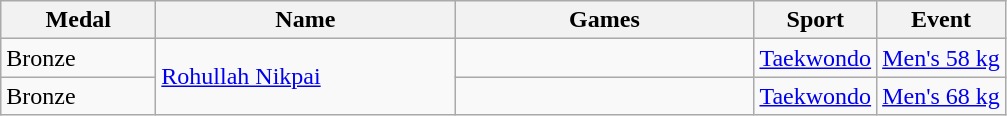<table class="wikitable sortable">
<tr>
<th style="width:6em">Medal</th>
<th style="width:12em">Name</th>
<th style="width:12em">Games</th>
<th>Sport</th>
<th>Event</th>
</tr>
<tr>
<td> Bronze</td>
<td rowspan=2><a href='#'>Rohullah Nikpai</a></td>
<td>  </td>
<td> <a href='#'>Taekwondo</a></td>
<td><a href='#'>Men's 58 kg</a></td>
</tr>
<tr>
<td> Bronze</td>
<td> </td>
<td>   <a href='#'>Taekwondo</a></td>
<td><a href='#'>Men's 68 kg</a></td>
</tr>
</table>
